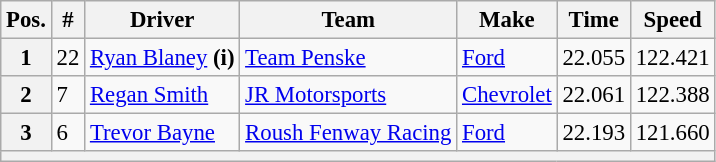<table class="wikitable" style="font-size:95%">
<tr>
<th>Pos.</th>
<th>#</th>
<th>Driver</th>
<th>Team</th>
<th>Make</th>
<th>Time</th>
<th>Speed</th>
</tr>
<tr>
<th>1</th>
<td>22</td>
<td><a href='#'>Ryan Blaney</a> <strong>(i)</strong></td>
<td><a href='#'>Team Penske</a></td>
<td><a href='#'>Ford</a></td>
<td>22.055</td>
<td>122.421</td>
</tr>
<tr>
<th>2</th>
<td>7</td>
<td><a href='#'>Regan Smith</a></td>
<td><a href='#'>JR Motorsports</a></td>
<td><a href='#'>Chevrolet</a></td>
<td>22.061</td>
<td>122.388</td>
</tr>
<tr>
<th>3</th>
<td>6</td>
<td><a href='#'>Trevor Bayne</a></td>
<td><a href='#'>Roush Fenway Racing</a></td>
<td><a href='#'>Ford</a></td>
<td>22.193</td>
<td>121.660</td>
</tr>
<tr>
<th colspan="7"></th>
</tr>
</table>
